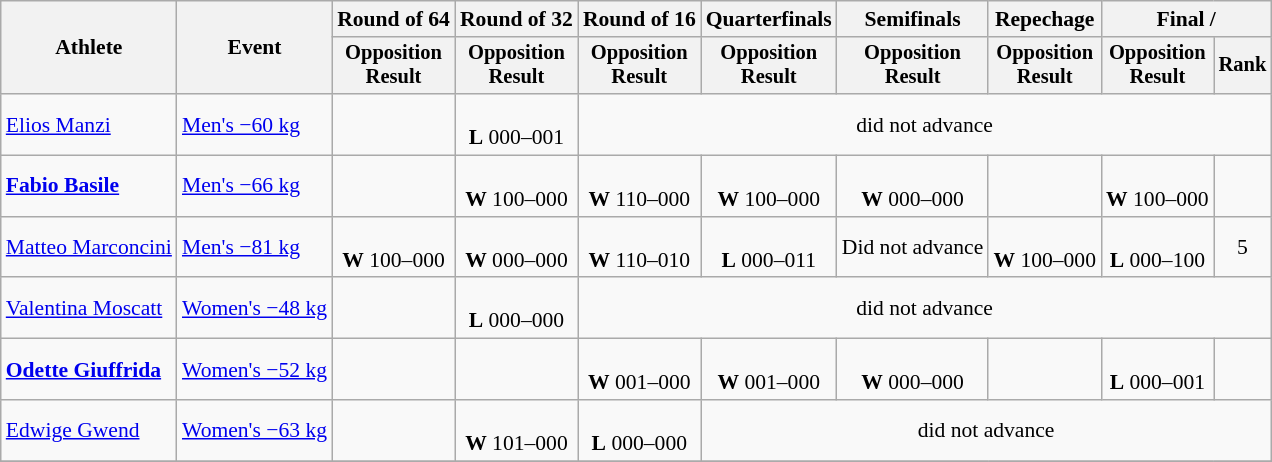<table class="wikitable" style="font-size:90%">
<tr>
<th rowspan="2">Athlete</th>
<th rowspan="2">Event</th>
<th>Round of 64</th>
<th>Round of 32</th>
<th>Round of 16</th>
<th>Quarterfinals</th>
<th>Semifinals</th>
<th>Repechage</th>
<th colspan=2>Final / </th>
</tr>
<tr style="font-size:95%">
<th>Opposition<br>Result</th>
<th>Opposition<br>Result</th>
<th>Opposition<br>Result</th>
<th>Opposition<br>Result</th>
<th>Opposition<br>Result</th>
<th>Opposition<br>Result</th>
<th>Opposition<br>Result</th>
<th>Rank</th>
</tr>
<tr align=center>
<td align=left><a href='#'>Elios Manzi</a></td>
<td align=left><a href='#'>Men's −60 kg</a></td>
<td></td>
<td><br><strong>L</strong> 000–001</td>
<td colspan=6>did not advance</td>
</tr>
<tr align=center>
<td align=left><strong><a href='#'>Fabio Basile</a></strong></td>
<td align=left><a href='#'>Men's −66 kg</a></td>
<td></td>
<td><br><strong>W</strong> 100–000</td>
<td><br><strong>W</strong> 110–000</td>
<td><br><strong>W</strong> 100–000</td>
<td><br><strong>W</strong> 000–000 </td>
<td></td>
<td><br><strong>W</strong> 100–000</td>
<td></td>
</tr>
<tr align=center>
<td align=left><a href='#'>Matteo Marconcini</a></td>
<td align=left><a href='#'>Men's −81 kg</a></td>
<td><br><strong>W</strong> 100–000</td>
<td><br><strong>W</strong> 000–000 </td>
<td><br><strong>W</strong> 110–010</td>
<td><br><strong>L</strong> 000–011</td>
<td>Did not advance</td>
<td><br><strong>W</strong> 100–000</td>
<td><br><strong>L</strong> 000–100</td>
<td>5</td>
</tr>
<tr align=center>
<td align=left><a href='#'>Valentina Moscatt</a></td>
<td align=left><a href='#'>Women's −48 kg</a></td>
<td></td>
<td><br><strong>L</strong> 000–000 </td>
<td colspan=6>did not advance</td>
</tr>
<tr align=center>
<td align=left><strong><a href='#'>Odette Giuffrida</a></strong></td>
<td align=left><a href='#'>Women's −52 kg</a></td>
<td></td>
<td></td>
<td><br><strong>W</strong> 001–000</td>
<td><br><strong>W</strong> 001–000</td>
<td><br><strong>W</strong> 000–000 </td>
<td></td>
<td><br><strong>L</strong> 000–001</td>
<td></td>
</tr>
<tr align=center>
<td align=left><a href='#'>Edwige Gwend</a></td>
<td align=left><a href='#'>Women's −63 kg</a></td>
<td></td>
<td><br><strong>W</strong> 101–000</td>
<td><br><strong>L</strong> 000–000 </td>
<td colspan=5>did not advance</td>
</tr>
<tr align=center>
</tr>
</table>
